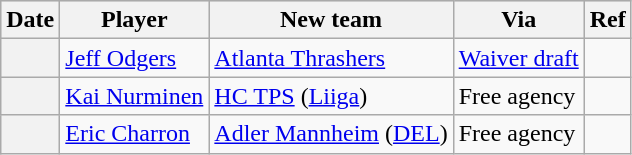<table class="wikitable plainrowheaders">
<tr style="background:#ddd; text-align:center;">
<th>Date</th>
<th>Player</th>
<th>New team</th>
<th>Via</th>
<th>Ref</th>
</tr>
<tr>
<th scope="row"></th>
<td><a href='#'>Jeff Odgers</a></td>
<td><a href='#'>Atlanta Thrashers</a></td>
<td><a href='#'>Waiver draft</a></td>
<td></td>
</tr>
<tr>
<th scope="row"></th>
<td><a href='#'>Kai Nurminen</a></td>
<td><a href='#'>HC TPS</a> (<a href='#'>Liiga</a>)</td>
<td>Free agency</td>
<td></td>
</tr>
<tr>
<th scope="row"></th>
<td><a href='#'>Eric Charron</a></td>
<td><a href='#'>Adler Mannheim</a> (<a href='#'>DEL</a>)</td>
<td>Free agency</td>
<td></td>
</tr>
</table>
